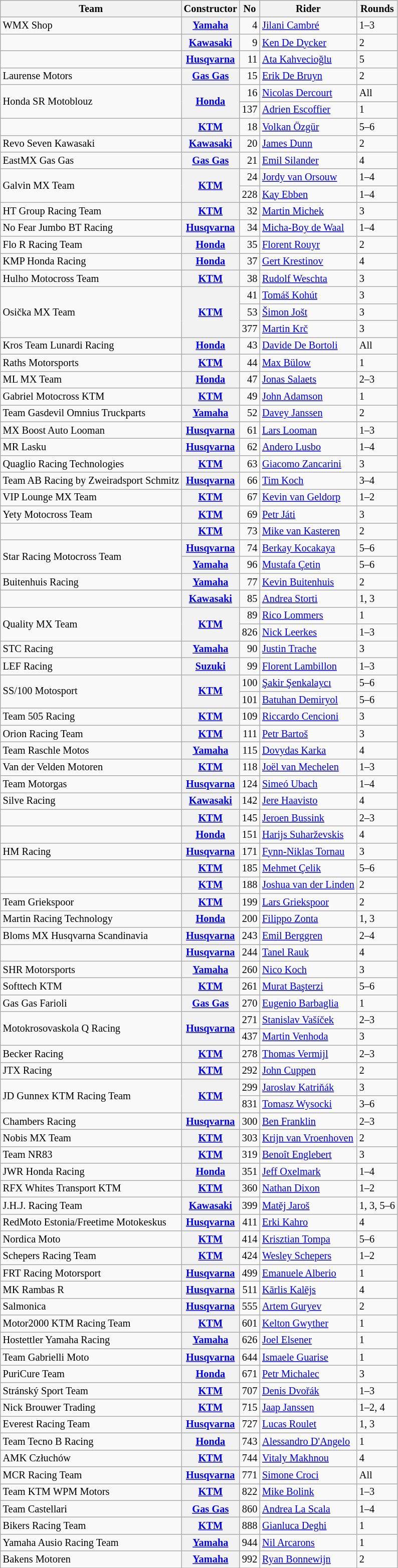<table class="wikitable" style="font-size: 85%;">
<tr>
<th>Team</th>
<th>Constructor</th>
<th>No</th>
<th>Rider</th>
<th>Rounds</th>
</tr>
<tr>
<td>WMX Shop</td>
<th><a href='#'>Yamaha</a></th>
<td align="right">4</td>
<td> <a href='#'>Jilani Cambré</a></td>
<td>1–3</td>
</tr>
<tr>
<td></td>
<th><a href='#'>Kawasaki</a></th>
<td align="right">9</td>
<td> <a href='#'>Ken De Dycker</a></td>
<td>2</td>
</tr>
<tr>
<td></td>
<th><a href='#'>Husqvarna</a></th>
<td align="right">11</td>
<td> <a href='#'>Ata Kahvecioğlu</a></td>
<td>5</td>
</tr>
<tr>
<td>Laurense Motors</td>
<th><a href='#'>Gas Gas</a></th>
<td align="right">15</td>
<td> <a href='#'>Erik De Bruyn</a></td>
<td>2</td>
</tr>
<tr>
<td rowspan=2>Honda SR Motoblouz</td>
<th rowspan=2><a href='#'>Honda</a></th>
<td align="right">16</td>
<td> <a href='#'>Nicolas Dercourt</a></td>
<td>All</td>
</tr>
<tr>
<td align="right">137</td>
<td> <a href='#'>Adrien Escoffier</a></td>
<td>1</td>
</tr>
<tr>
<td></td>
<th><a href='#'>KTM</a></th>
<td align="right">18</td>
<td> <a href='#'>Volkan Özgür</a></td>
<td>5–6</td>
</tr>
<tr>
<td>Revo Seven Kawasaki</td>
<th><a href='#'>Kawasaki</a></th>
<td align="right">20</td>
<td> <a href='#'>James Dunn</a></td>
<td>2</td>
</tr>
<tr>
<td>EastMX Gas Gas</td>
<th><a href='#'>Gas Gas</a></th>
<td align="right">21</td>
<td> <a href='#'>Emil Silander</a></td>
<td>4</td>
</tr>
<tr>
<td rowspan=2>Galvin MX Team</td>
<th rowspan=2><a href='#'>KTM</a></th>
<td align="right">24</td>
<td> <a href='#'>Jordy van Orsouw</a></td>
<td>1–4</td>
</tr>
<tr>
<td align="right">228</td>
<td> <a href='#'>Kay Ebben</a></td>
<td>1–4</td>
</tr>
<tr>
<td>HT Group Racing Team</td>
<th><a href='#'>KTM</a></th>
<td align="right">32</td>
<td> <a href='#'>Martin Michek</a></td>
<td>3</td>
</tr>
<tr>
<td>No Fear Jumbo BT Racing</td>
<th><a href='#'>Husqvarna</a></th>
<td align="right">34</td>
<td> <a href='#'>Micha-Boy de Waal</a></td>
<td>1–4</td>
</tr>
<tr>
<td>Flo R Racing Team</td>
<th><a href='#'>Honda</a></th>
<td align="right">35</td>
<td> <a href='#'>Florent Rouyr</a></td>
<td>2</td>
</tr>
<tr>
<td>KMP Honda Racing</td>
<th><a href='#'>Honda</a></th>
<td align="right">37</td>
<td> <a href='#'>Gert Krestinov</a></td>
<td>4</td>
</tr>
<tr>
<td>Hulho Motocross Team</td>
<th><a href='#'>KTM</a></th>
<td align="right">38</td>
<td> <a href='#'>Rudolf Weschta</a></td>
<td>3</td>
</tr>
<tr>
<td rowspan=3>Osička MX Team</td>
<th rowspan=3><a href='#'>KTM</a></th>
<td align="right">41</td>
<td> <a href='#'>Tomáš Kohút</a></td>
<td>3</td>
</tr>
<tr>
<td align="right">53</td>
<td> <a href='#'>Šimon Jošt</a></td>
<td>3</td>
</tr>
<tr>
<td align="right">377</td>
<td> <a href='#'>Martin Krč</a></td>
<td>3</td>
</tr>
<tr>
<td>Kros Team Lunardi Racing</td>
<th><a href='#'>Honda</a></th>
<td align="right">43</td>
<td> <a href='#'>Davide De Bortoli</a></td>
<td>All</td>
</tr>
<tr>
<td>Raths Motorsports</td>
<th><a href='#'>KTM</a></th>
<td align="right">44</td>
<td> <a href='#'>Max Bülow</a></td>
<td>1</td>
</tr>
<tr>
<td>ML MX Team</td>
<th><a href='#'>Honda</a></th>
<td align="right">47</td>
<td> <a href='#'>Jonas Salaets</a></td>
<td>2–3</td>
</tr>
<tr>
<td>Gabriel Motocross KTM</td>
<th><a href='#'>KTM</a></th>
<td align="right">49</td>
<td> <a href='#'>John Adamson</a></td>
<td>1</td>
</tr>
<tr>
<td>Team Gasdevil Omnius Truckparts</td>
<th><a href='#'>Yamaha</a></th>
<td align="right">52</td>
<td> <a href='#'>Davey Janssen</a></td>
<td>2</td>
</tr>
<tr>
<td>MX Boost Auto Looman</td>
<th><a href='#'>Husqvarna</a></th>
<td align="right">61</td>
<td> <a href='#'>Lars Looman</a></td>
<td>1–3</td>
</tr>
<tr>
<td>MR Lasku</td>
<th><a href='#'>Husqvarna</a></th>
<td align="right">62</td>
<td> <a href='#'>Andero Lusbo</a></td>
<td>1–4</td>
</tr>
<tr>
<td>Quaglio Racing Technologies</td>
<th><a href='#'>KTM</a></th>
<td align="right">63</td>
<td> <a href='#'>Giacomo Zancarini</a></td>
<td>3</td>
</tr>
<tr>
<td>Team AB Racing by Zweiradsport Schmitz</td>
<th><a href='#'>Husqvarna</a></th>
<td align="right">66</td>
<td> <a href='#'>Tim Koch</a></td>
<td>3–4</td>
</tr>
<tr>
<td>VIP Lounge MX Team</td>
<th><a href='#'>KTM</a></th>
<td align="right">67</td>
<td> <a href='#'>Kevin van Geldorp</a></td>
<td>1–2</td>
</tr>
<tr>
<td>Yety Motocross Team</td>
<th><a href='#'>KTM</a></th>
<td align="right">69</td>
<td> <a href='#'>Petr Játi</a></td>
<td>3</td>
</tr>
<tr>
<td></td>
<th><a href='#'>KTM</a></th>
<td align="right">73</td>
<td> <a href='#'>Mike van Kasteren</a></td>
<td>2</td>
</tr>
<tr>
<td rowspan=2>Star Racing Motocross Team</td>
<th><a href='#'>Husqvarna</a></th>
<td align="right">74</td>
<td> <a href='#'>Berkay Kocakaya</a></td>
<td>5–6</td>
</tr>
<tr>
<th><a href='#'>Yamaha</a></th>
<td align="right">96</td>
<td> <a href='#'>Mustafa Çetin</a></td>
<td>5–6</td>
</tr>
<tr>
<td>Buitenhuis Racing</td>
<th><a href='#'>Yamaha</a></th>
<td align="right">77</td>
<td> <a href='#'>Kevin Buitenhuis</a></td>
<td>2</td>
</tr>
<tr>
<td></td>
<th><a href='#'>Kawasaki</a></th>
<td align="right">85</td>
<td> <a href='#'>Andrea Storti</a></td>
<td>1, 3</td>
</tr>
<tr>
<td rowspan=2>Quality MX Team</td>
<th rowspan=2><a href='#'>KTM</a></th>
<td align="right">89</td>
<td> <a href='#'>Rico Lommers</a></td>
<td>1</td>
</tr>
<tr>
<td align="right">826</td>
<td> <a href='#'>Nick Leerkes</a></td>
<td>1–3</td>
</tr>
<tr>
<td>STC Racing</td>
<th><a href='#'>Yamaha</a></th>
<td align="right">90</td>
<td> <a href='#'>Justin Trache</a></td>
<td>3</td>
</tr>
<tr>
<td>LEF Racing</td>
<th><a href='#'>Suzuki</a></th>
<td align="right">99</td>
<td> <a href='#'>Florent Lambillon</a></td>
<td>1–3</td>
</tr>
<tr>
<td rowspan=2>SS/100 Motosport</td>
<th rowspan=2><a href='#'>KTM</a></th>
<td align="right">100</td>
<td> <a href='#'>Şakir Şenkalaycı</a></td>
<td>5–6</td>
</tr>
<tr>
<td align="right">101</td>
<td> <a href='#'>Batuhan Demiryol</a></td>
<td>5–6</td>
</tr>
<tr>
<td>Team 505 Racing</td>
<th><a href='#'>KTM</a></th>
<td align="right">109</td>
<td> <a href='#'>Riccardo Cencioni</a></td>
<td>3</td>
</tr>
<tr>
<td>Orion Racing Team</td>
<th><a href='#'>KTM</a></th>
<td align="right">111</td>
<td> <a href='#'>Petr Bartoš</a></td>
<td>3</td>
</tr>
<tr>
<td>Team Raschle Motos</td>
<th><a href='#'>Yamaha</a></th>
<td align="right">115</td>
<td> <a href='#'>Dovydas Karka</a></td>
<td>4</td>
</tr>
<tr>
<td>Van der Velden Motoren</td>
<th><a href='#'>KTM</a></th>
<td align="right">118</td>
<td> <a href='#'>Joël van Mechelen</a></td>
<td>1–3</td>
</tr>
<tr>
<td>Team Motorgas</td>
<th><a href='#'>Husqvarna</a></th>
<td align="right">124</td>
<td> <a href='#'>Simeó Ubach</a></td>
<td>1–4</td>
</tr>
<tr>
<td>Silve Racing</td>
<th><a href='#'>Kawasaki</a></th>
<td align="right">142</td>
<td> <a href='#'>Jere Haavisto</a></td>
<td>4</td>
</tr>
<tr>
<td></td>
<th><a href='#'>KTM</a></th>
<td align="right">145</td>
<td> <a href='#'>Jeroen Bussink</a></td>
<td>2–3</td>
</tr>
<tr>
<td></td>
<th><a href='#'>Honda</a></th>
<td align="right">151</td>
<td> <a href='#'>Harijs Suharževskis</a></td>
<td>4</td>
</tr>
<tr>
<td>HM Racing</td>
<th><a href='#'>Husqvarna</a></th>
<td align="right">171</td>
<td> <a href='#'>Fynn-Niklas Tornau</a></td>
<td>3</td>
</tr>
<tr>
<td></td>
<th><a href='#'>KTM</a></th>
<td align="right">185</td>
<td> <a href='#'>Mehmet Çelik</a></td>
<td>5–6</td>
</tr>
<tr>
<td></td>
<th><a href='#'>KTM</a></th>
<td align="right">188</td>
<td> <a href='#'>Joshua van der Linden</a></td>
<td>2</td>
</tr>
<tr>
<td>Team Griekspoor</td>
<th><a href='#'>KTM</a></th>
<td align="right">199</td>
<td> <a href='#'>Lars Griekspoor</a></td>
<td>2</td>
</tr>
<tr>
<td>Martin Racing Technology</td>
<th><a href='#'>Honda</a></th>
<td align="right">200</td>
<td> <a href='#'>Filippo Zonta</a></td>
<td>1, 3</td>
</tr>
<tr>
<td>Bloms MX Husqvarna Scandinavia</td>
<th><a href='#'>Husqvarna</a></th>
<td align="right">243</td>
<td> <a href='#'>Emil Berggren</a></td>
<td>2–4</td>
</tr>
<tr>
<td></td>
<th><a href='#'>Husqvarna</a></th>
<td align="right">244</td>
<td> <a href='#'>Tanel Rauk</a></td>
<td>4</td>
</tr>
<tr>
<td>SHR Motorsports</td>
<th><a href='#'>Yamaha</a></th>
<td align="right">260</td>
<td> <a href='#'>Nico Koch</a></td>
<td>3</td>
</tr>
<tr>
<td>Softtech KTM</td>
<th><a href='#'>KTM</a></th>
<td align="right">261</td>
<td> <a href='#'>Murat Başterzi</a></td>
<td>5–6</td>
</tr>
<tr>
<td>Gas Gas Farioli</td>
<th><a href='#'>Gas Gas</a></th>
<td align="right">270</td>
<td> <a href='#'>Eugenio Barbaglia</a></td>
<td>1</td>
</tr>
<tr>
<td rowspan=2>Motokrosovaskola Q Racing</td>
<th rowspan=2><a href='#'>Husqvarna</a></th>
<td align="right">271</td>
<td> <a href='#'>Stanislav Vašíček</a></td>
<td>2–3</td>
</tr>
<tr>
<td align="right">437</td>
<td> <a href='#'>Martin Venhoda</a></td>
<td>3</td>
</tr>
<tr>
<td>Becker Racing</td>
<th><a href='#'>KTM</a></th>
<td align="right">278</td>
<td> <a href='#'>Thomas Vermijl</a></td>
<td>2–3</td>
</tr>
<tr>
<td>JTX Racing</td>
<th><a href='#'>KTM</a></th>
<td align="right">292</td>
<td> <a href='#'>John Cuppen</a></td>
<td>2</td>
</tr>
<tr>
<td rowspan=2>JD Gunnex KTM Racing Team</td>
<th rowspan=2><a href='#'>KTM</a></th>
<td align="right">299</td>
<td> <a href='#'>Jaroslav Katriňák</a></td>
<td>3</td>
</tr>
<tr>
<td align="right">831</td>
<td> <a href='#'>Tomasz Wysocki</a></td>
<td>3–6</td>
</tr>
<tr>
<td>Chambers Racing</td>
<th><a href='#'>Husqvarna</a></th>
<td align="right">300</td>
<td> <a href='#'>Ben Franklin</a></td>
<td>2–3</td>
</tr>
<tr>
<td>Nobis MX Team</td>
<th><a href='#'>KTM</a></th>
<td align="right">303</td>
<td> <a href='#'>Krijn van Vroenhoven</a></td>
<td>2</td>
</tr>
<tr>
<td>Team NR83</td>
<th><a href='#'>KTM</a></th>
<td align="right">319</td>
<td> <a href='#'>Benoît Englebert</a></td>
<td>3</td>
</tr>
<tr>
<td>JWR Honda Racing</td>
<th><a href='#'>Honda</a></th>
<td align="right">351</td>
<td> <a href='#'>Jeff Oxelmark</a></td>
<td>1–4</td>
</tr>
<tr>
<td>RFX Whites Transport KTM</td>
<th><a href='#'>KTM</a></th>
<td align="right">360</td>
<td> <a href='#'>Nathan Dixon</a></td>
<td>1–2</td>
</tr>
<tr>
<td>J.H.J. Racing Team</td>
<th><a href='#'>Kawasaki</a></th>
<td align="right">399</td>
<td> <a href='#'>Matěj Jaroš</a></td>
<td>1, 3, 5–6</td>
</tr>
<tr>
<td>RedMoto Estonia/Freetime Motokeskus</td>
<th><a href='#'>Husqvarna</a></th>
<td align="right">411</td>
<td> <a href='#'>Erki Kahro</a></td>
<td>4</td>
</tr>
<tr>
<td>Nordica Moto</td>
<th><a href='#'>KTM</a></th>
<td align="right">414</td>
<td> <a href='#'>Krisztian Tompa</a></td>
<td>5–6</td>
</tr>
<tr>
<td>Schepers Racing Team</td>
<th><a href='#'>KTM</a></th>
<td align="right">424</td>
<td> <a href='#'>Wesley Schepers</a></td>
<td>1–2</td>
</tr>
<tr>
<td>FRT Racing Motorsport</td>
<th><a href='#'>Husqvarna</a></th>
<td align="right">499</td>
<td> <a href='#'>Emanuele Alberio</a></td>
<td>1</td>
</tr>
<tr>
<td>MK Rambas R</td>
<th><a href='#'>Husqvarna</a></th>
<td align="right">511</td>
<td> <a href='#'>Kārlis Kalējs</a></td>
<td>4</td>
</tr>
<tr>
<td>Salmonica</td>
<th><a href='#'>Husqvarna</a></th>
<td align="right">555</td>
<td> <a href='#'>Artem Guryev</a></td>
<td>2</td>
</tr>
<tr>
<td>Motor2000 KTM Racing Team</td>
<th><a href='#'>KTM</a></th>
<td align="right">601</td>
<td> <a href='#'>Kelton Gwyther</a></td>
<td>1</td>
</tr>
<tr>
<td>Hostettler Yamaha Racing</td>
<th><a href='#'>Yamaha</a></th>
<td align="right">626</td>
<td> <a href='#'>Joel Elsener</a></td>
<td>1</td>
</tr>
<tr>
<td>Team Gabrielli Moto</td>
<th><a href='#'>Husqvarna</a></th>
<td align="right">644</td>
<td> <a href='#'>Ismaele Guarise</a></td>
<td>1</td>
</tr>
<tr>
<td>PuriCure Team</td>
<th><a href='#'>Honda</a></th>
<td align="right">671</td>
<td> <a href='#'>Petr Michalec</a></td>
<td>3</td>
</tr>
<tr>
<td>Stránský Sport Team</td>
<th><a href='#'>KTM</a></th>
<td align="right">707</td>
<td> <a href='#'>Denis Dvořák</a></td>
<td>1–3</td>
</tr>
<tr>
<td>Nick Brouwer Trading</td>
<th><a href='#'>KTM</a></th>
<td align="right">715</td>
<td> <a href='#'>Jaap Janssen</a></td>
<td>1–2, 4</td>
</tr>
<tr>
<td>Everest Racing Team</td>
<th><a href='#'>Husqvarna</a></th>
<td align="right">727</td>
<td> <a href='#'>Lucas Roulet</a></td>
<td>1, 3</td>
</tr>
<tr>
<td>Team Tecno B Racing</td>
<th><a href='#'>Honda</a></th>
<td align="right">743</td>
<td> <a href='#'>Alessandro D'Angelo</a></td>
<td>1</td>
</tr>
<tr>
<td>AMK Człuchów</td>
<th><a href='#'>KTM</a></th>
<td align="right">744</td>
<td> <a href='#'>Vitaly Makhnou</a></td>
<td>4</td>
</tr>
<tr>
<td>MCR Racing Team</td>
<th><a href='#'>Husqvarna</a></th>
<td align="right">771</td>
<td> <a href='#'>Simone Croci</a></td>
<td>All</td>
</tr>
<tr>
<td>Team KTM WPM Motors</td>
<th><a href='#'>KTM</a></th>
<td align="right">822</td>
<td> <a href='#'>Mike Bolink</a></td>
<td>1–3</td>
</tr>
<tr>
<td>Team Castellari</td>
<th><a href='#'>Gas Gas</a></th>
<td align="right">860</td>
<td> <a href='#'>Andrea La Scala</a></td>
<td>1–4</td>
</tr>
<tr>
<td>Bikers Racing Team</td>
<th><a href='#'>KTM</a></th>
<td align="right">888</td>
<td> <a href='#'>Gianluca Deghi</a></td>
<td>1</td>
</tr>
<tr>
<td>Yamaha Ausio Racing Team</td>
<th><a href='#'>Yamaha</a></th>
<td align="right">944</td>
<td> <a href='#'>Nil Arcarons</a></td>
<td>1</td>
</tr>
<tr>
<td>Bakens Motoren</td>
<th><a href='#'>Yamaha</a></th>
<td align="right">992</td>
<td> <a href='#'>Ryan Bonnewijn</a></td>
<td>2</td>
</tr>
<tr>
</tr>
</table>
